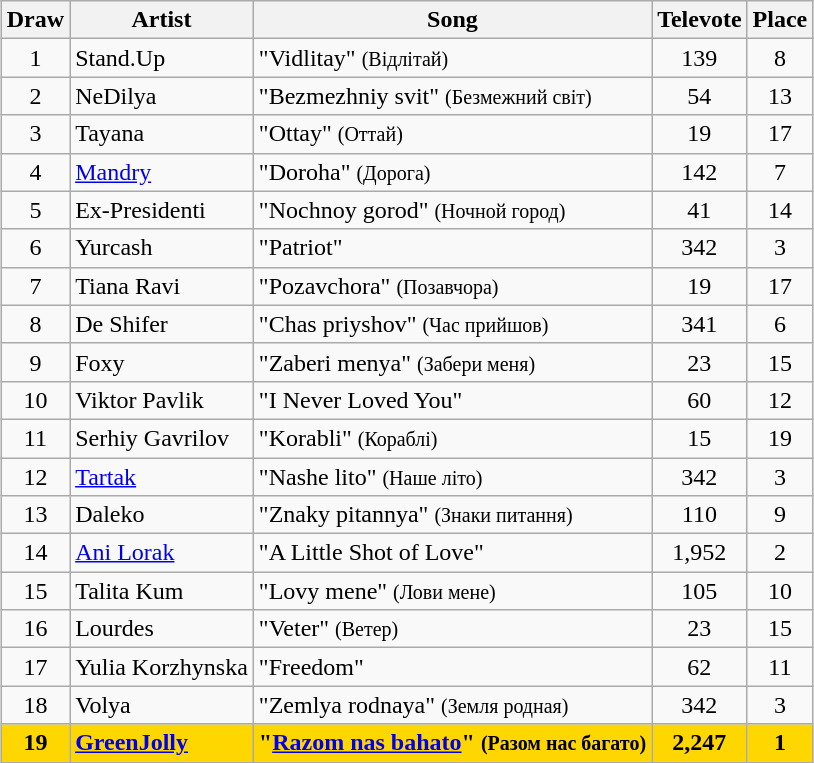<table class="sortable wikitable" style="margin: 1em auto 1em auto; text-align:center;">
<tr>
<th>Draw</th>
<th>Artist</th>
<th>Song</th>
<th>Televote</th>
<th>Place</th>
</tr>
<tr>
<td>1</td>
<td style="text-align:left;">Stand.Up</td>
<td style="text-align:left;">"Vidlitay" <small>(Відлітай)</small></td>
<td>139</td>
<td>8</td>
</tr>
<tr>
<td>2</td>
<td style="text-align:left;">NeDilya</td>
<td style="text-align:left;">"Bezmezhniy svit" <small>(Безмежний світ)</small></td>
<td>54</td>
<td>13</td>
</tr>
<tr>
<td>3</td>
<td style="text-align:left;">Tayana</td>
<td style="text-align:left;">"Ottay" <small>(Оттай)</small></td>
<td>19</td>
<td>17</td>
</tr>
<tr>
<td>4</td>
<td style="text-align:left;"><a href='#'>Mandry</a></td>
<td style="text-align:left;">"Doroha" <small>(Дорога)</small></td>
<td>142</td>
<td>7</td>
</tr>
<tr>
<td>5</td>
<td style="text-align:left;">Ex-Presidenti</td>
<td style="text-align:left;">"Nochnoy gorod" <small>(Ночной город)</small></td>
<td>41</td>
<td>14</td>
</tr>
<tr>
<td>6</td>
<td style="text-align:left;">Yurcash</td>
<td style="text-align:left;">"Patriot"</td>
<td>342</td>
<td>3</td>
</tr>
<tr>
<td>7</td>
<td style="text-align:left;">Tiana Ravi</td>
<td style="text-align:left;">"Pozavchora" <small>(Позавчора)</small></td>
<td>19</td>
<td>17</td>
</tr>
<tr>
<td>8</td>
<td style="text-align:left;">De Shifer</td>
<td style="text-align:left;">"Chas priyshov" <small>(Час прийшов)</small></td>
<td>341</td>
<td>6</td>
</tr>
<tr>
<td>9</td>
<td style="text-align:left;">Foxy</td>
<td style="text-align:left;">"Zaberi menya" <small>(Забери меня)</small></td>
<td>23</td>
<td>15</td>
</tr>
<tr>
<td>10</td>
<td style="text-align:left;">Viktor Pavlik</td>
<td style="text-align:left;">"I Never Loved You"</td>
<td>60</td>
<td>12</td>
</tr>
<tr>
<td>11</td>
<td style="text-align:left;">Serhiy Gavrilov</td>
<td style="text-align:left;">"Korabli" <small>(Кораблі)</small></td>
<td>15</td>
<td>19</td>
</tr>
<tr>
<td>12</td>
<td style="text-align:left;"><a href='#'>Tartak</a></td>
<td style="text-align:left;">"Nashe lito" <small>(Наше літо)</small></td>
<td>342</td>
<td>3</td>
</tr>
<tr>
<td>13</td>
<td style="text-align:left;">Daleko</td>
<td style="text-align:left;">"Znaky pitannya" <small>(Знаки питання)</small></td>
<td>110</td>
<td>9</td>
</tr>
<tr>
<td>14</td>
<td style="text-align:left;"><a href='#'>Ani Lorak</a></td>
<td style="text-align:left;">"A Little Shot of Love"</td>
<td>1,952</td>
<td>2</td>
</tr>
<tr>
<td>15</td>
<td style="text-align:left;">Talita Kum</td>
<td style="text-align:left;">"Lovy mene" <small>(Лови мене)</small></td>
<td>105</td>
<td>10</td>
</tr>
<tr>
<td>16</td>
<td style="text-align:left;">Lourdes</td>
<td style="text-align:left;">"Veter" <small>(Ветер)</small></td>
<td>23</td>
<td>15</td>
</tr>
<tr>
<td>17</td>
<td style="text-align:left;">Yulia Korzhynska</td>
<td style="text-align:left;">"Freedom"</td>
<td>62</td>
<td>11</td>
</tr>
<tr>
<td>18</td>
<td style="text-align:left;">Volya</td>
<td style="text-align:left;">"Zemlya rodnaya" <small>(Земля родная)</small></td>
<td>342</td>
<td>3</td>
</tr>
<tr style="font-weight:bold;background:gold">
<td>19</td>
<td style="text-align:left;"><a href='#'>GreenJolly</a></td>
<td style="text-align:left;">"<a href='#'>Razom nas bahato</a>" <small>(<strong>Разом нас багато)</strong></small></td>
<td>2,247</td>
<td>1</td>
</tr>
</table>
